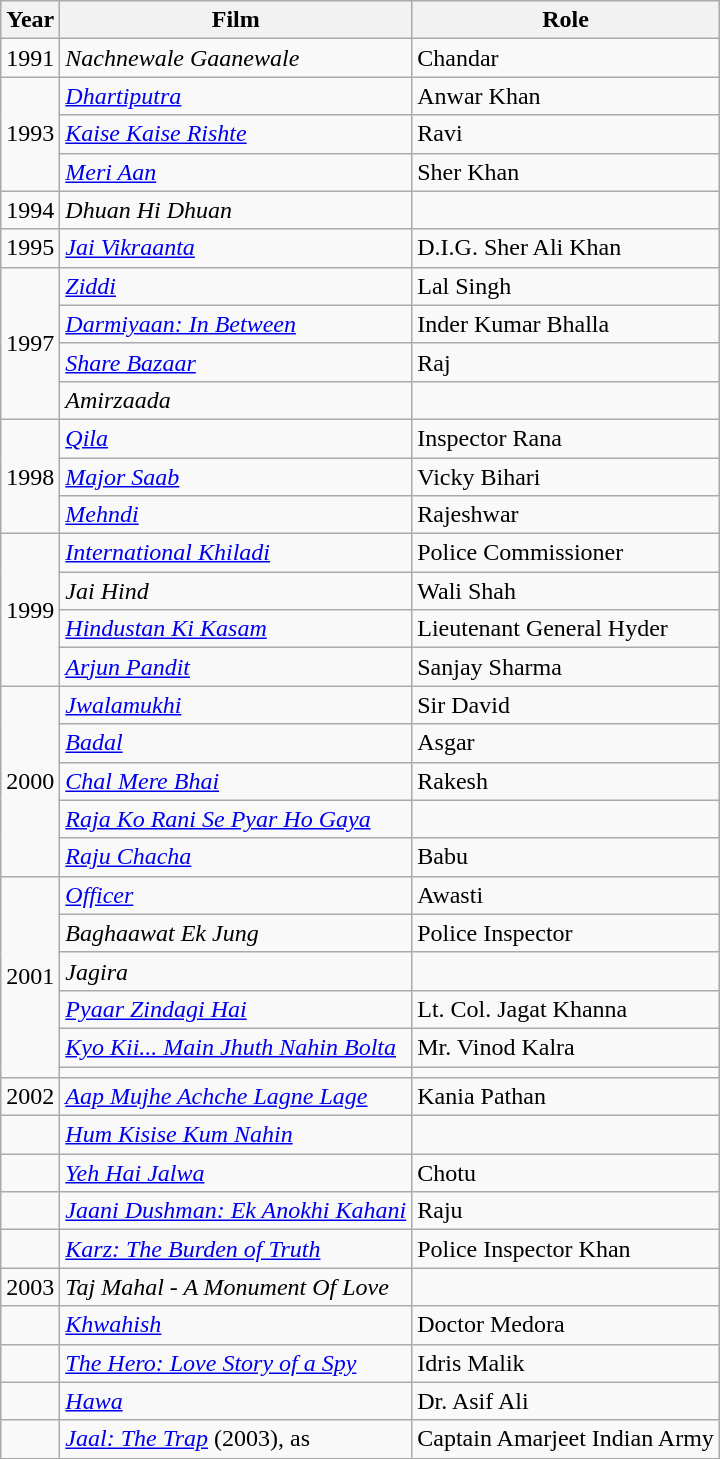<table class="wikitable sortable">
<tr>
<th>Year</th>
<th>Film</th>
<th>Role</th>
</tr>
<tr>
<td>1991</td>
<td><em>Nachnewale Gaanewale</em></td>
<td>Chandar</td>
</tr>
<tr>
<td rowspan = "3">1993</td>
<td><em><a href='#'>Dhartiputra</a></em></td>
<td>Anwar Khan</td>
</tr>
<tr>
<td><em><a href='#'>Kaise Kaise Rishte</a></em></td>
<td>Ravi</td>
</tr>
<tr>
<td><em><a href='#'>Meri Aan</a></em></td>
<td>Sher Khan</td>
</tr>
<tr>
<td>1994</td>
<td><em>Dhuan Hi Dhuan</em></td>
<td></td>
</tr>
<tr>
<td>1995</td>
<td><em><a href='#'>Jai Vikraanta</a></em></td>
<td>D.I.G. Sher Ali Khan</td>
</tr>
<tr>
<td rowspan = "4">1997</td>
<td><em><a href='#'>Ziddi</a></em></td>
<td>Lal Singh</td>
</tr>
<tr>
<td><em><a href='#'>Darmiyaan: In Between</a></em></td>
<td>Inder Kumar Bhalla</td>
</tr>
<tr>
<td><em><a href='#'>Share Bazaar</a></em></td>
<td>Raj</td>
</tr>
<tr>
<td><em>Amirzaada</em></td>
<td></td>
</tr>
<tr>
<td rowspan = "3">1998</td>
<td><em><a href='#'>Qila</a></em></td>
<td>Inspector Rana</td>
</tr>
<tr>
<td><em><a href='#'>Major Saab</a></em></td>
<td>Vicky Bihari</td>
</tr>
<tr>
<td><em><a href='#'>Mehndi</a></em></td>
<td>Rajeshwar</td>
</tr>
<tr>
<td rowspan = "4">1999</td>
<td><em><a href='#'>International Khiladi</a></em></td>
<td>Police Commissioner</td>
</tr>
<tr>
<td><em>Jai Hind</em></td>
<td>Wali Shah</td>
</tr>
<tr>
<td><em><a href='#'>Hindustan Ki Kasam</a></em></td>
<td>Lieutenant General Hyder</td>
</tr>
<tr>
<td><em><a href='#'>Arjun Pandit</a></em></td>
<td>Sanjay Sharma</td>
</tr>
<tr>
<td rowspan="5">2000</td>
<td><em><a href='#'>Jwalamukhi</a></em></td>
<td>Sir David</td>
</tr>
<tr>
<td><em><a href='#'>Badal</a></em></td>
<td>Asgar</td>
</tr>
<tr>
<td><em><a href='#'>Chal Mere Bhai</a></em></td>
<td>Rakesh</td>
</tr>
<tr>
<td><em><a href='#'>Raja Ko Rani Se Pyar Ho Gaya</a></em></td>
<td></td>
</tr>
<tr>
<td><em><a href='#'>Raju Chacha</a></em></td>
<td>Babu</td>
</tr>
<tr>
<td rowspan="6">2001</td>
<td><em><a href='#'>Officer</a></em></td>
<td>Awasti</td>
</tr>
<tr>
<td><em>Baghaawat Ek Jung</em></td>
<td>Police Inspector</td>
</tr>
<tr>
<td><em>Jagira</em></td>
<td></td>
</tr>
<tr>
<td><em><a href='#'>Pyaar Zindagi Hai</a></em></td>
<td>Lt. Col. Jagat Khanna</td>
</tr>
<tr>
<td><em><a href='#'>Kyo Kii... Main Jhuth Nahin Bolta</a></em></td>
<td>Mr. Vinod Kalra</td>
</tr>
<tr>
<td></td>
<td></td>
</tr>
<tr>
<td>2002</td>
<td><em><a href='#'>Aap Mujhe Achche Lagne Lage</a></em></td>
<td>Kania Pathan</td>
</tr>
<tr>
<td></td>
<td><em><a href='#'>Hum Kisise Kum Nahin</a></em></td>
<td></td>
</tr>
<tr>
<td></td>
<td><em><a href='#'>Yeh Hai Jalwa</a></em></td>
<td>Chotu</td>
</tr>
<tr>
<td></td>
<td><em><a href='#'>Jaani Dushman: Ek Anokhi Kahani</a></em></td>
<td>Raju</td>
</tr>
<tr>
<td></td>
<td><em><a href='#'>Karz: The Burden of Truth</a></em></td>
<td>Police Inspector Khan</td>
</tr>
<tr>
<td>2003</td>
<td><em>Taj Mahal - A Monument Of Love</em></td>
<td></td>
</tr>
<tr>
<td></td>
<td><em><a href='#'>Khwahish</a></em></td>
<td>Doctor Medora</td>
</tr>
<tr>
<td></td>
<td><em><a href='#'>The Hero: Love Story of a Spy</a></em></td>
<td>Idris Malik</td>
</tr>
<tr>
<td></td>
<td><em><a href='#'>Hawa</a></em></td>
<td>Dr. Asif Ali</td>
</tr>
<tr>
<td></td>
<td><em><a href='#'>Jaal: The Trap</a></em> (2003), as</td>
<td>Captain Amarjeet Indian Army</td>
</tr>
</table>
